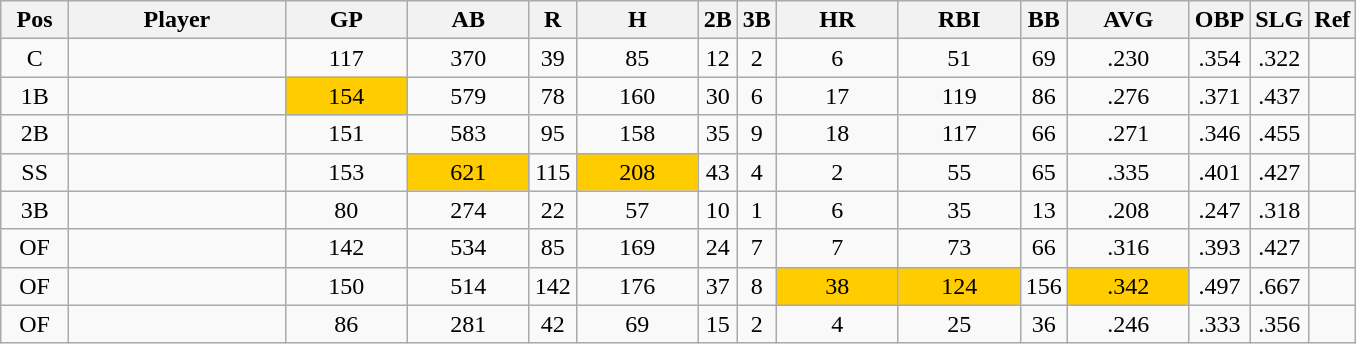<table class="wikitable sortable">
<tr>
<th bgcolor="#DDDDFF" width="5%">Pos</th>
<th bgcolor="#DDDDFF" width="16%">Player</th>
<th bgcolor="#DDDDFF" width="9%">GP</th>
<th bgcolor="#DDDDFF" width="9%">AB</th>
<th>R</th>
<th bgcolor="#DDDDFF" width="9%">H</th>
<th>2B</th>
<th>3B</th>
<th bgcolor="#DDDDFF" width="9%">HR</th>
<th bgcolor="#DDDDFF" width="9%">RBI</th>
<th>BB</th>
<th bgcolor="#DDDDFF" width="9%">AVG</th>
<th>OBP</th>
<th>SLG</th>
<th>Ref</th>
</tr>
<tr align="center">
<td>C</td>
<td></td>
<td>117</td>
<td>370</td>
<td>39</td>
<td>85</td>
<td>12</td>
<td>2</td>
<td>6</td>
<td>51</td>
<td>69</td>
<td>.230</td>
<td>.354</td>
<td>.322</td>
<td></td>
</tr>
<tr align="center">
<td>1B</td>
<td></td>
<td bgcolor=#ffcc00>154</td>
<td>579</td>
<td>78</td>
<td>160</td>
<td>30</td>
<td>6</td>
<td>17</td>
<td>119</td>
<td>86</td>
<td>.276</td>
<td>.371</td>
<td>.437</td>
<td></td>
</tr>
<tr align="center">
<td>2B</td>
<td></td>
<td>151</td>
<td>583</td>
<td>95</td>
<td>158</td>
<td>35</td>
<td>9</td>
<td>18</td>
<td>117</td>
<td>66</td>
<td>.271</td>
<td>.346</td>
<td>.455</td>
<td></td>
</tr>
<tr align="center">
<td>SS</td>
<td></td>
<td>153</td>
<td bgcolor=#ffcc00>621</td>
<td>115</td>
<td bgcolor="#ffcc00">208</td>
<td>43</td>
<td>4</td>
<td>2</td>
<td>55</td>
<td>65</td>
<td>.335</td>
<td>.401</td>
<td>.427</td>
<td></td>
</tr>
<tr align="center">
<td>3B</td>
<td></td>
<td>80</td>
<td>274</td>
<td>22</td>
<td>57</td>
<td>10</td>
<td>1</td>
<td>6</td>
<td>35</td>
<td>13</td>
<td>.208</td>
<td>.247</td>
<td>.318</td>
<td></td>
</tr>
<tr align="center">
<td>OF</td>
<td></td>
<td>142</td>
<td>534</td>
<td>85</td>
<td>169</td>
<td>24</td>
<td>7</td>
<td>7</td>
<td>73</td>
<td>66</td>
<td>.316</td>
<td>.393</td>
<td>.427</td>
<td></td>
</tr>
<tr align="center">
<td>OF</td>
<td></td>
<td>150</td>
<td>514</td>
<td>142</td>
<td>176</td>
<td>37</td>
<td>8</td>
<td bgcolor="#ffcc00">38</td>
<td bgcolor="#ffcc00">124</td>
<td>156</td>
<td bgcolor="#ffcc00">.342</td>
<td>.497</td>
<td>.667</td>
<td></td>
</tr>
<tr align="center">
<td>OF</td>
<td></td>
<td>86</td>
<td>281</td>
<td>42</td>
<td>69</td>
<td>15</td>
<td>2</td>
<td>4</td>
<td>25</td>
<td>36</td>
<td>.246</td>
<td>.333</td>
<td>.356</td>
<td></td>
</tr>
</table>
